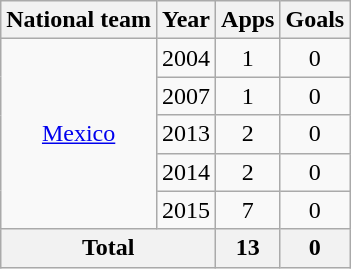<table class="wikitable" style="text-align: center;">
<tr>
<th>National team</th>
<th>Year</th>
<th>Apps</th>
<th>Goals</th>
</tr>
<tr>
<td rowspan="5" valign="center"><a href='#'>Mexico</a></td>
<td>2004</td>
<td>1</td>
<td>0</td>
</tr>
<tr>
<td>2007</td>
<td>1</td>
<td>0</td>
</tr>
<tr>
<td>2013</td>
<td>2</td>
<td>0</td>
</tr>
<tr>
<td>2014</td>
<td>2</td>
<td>0</td>
</tr>
<tr>
<td>2015</td>
<td>7</td>
<td>0</td>
</tr>
<tr>
<th colspan="2">Total</th>
<th>13</th>
<th>0</th>
</tr>
</table>
